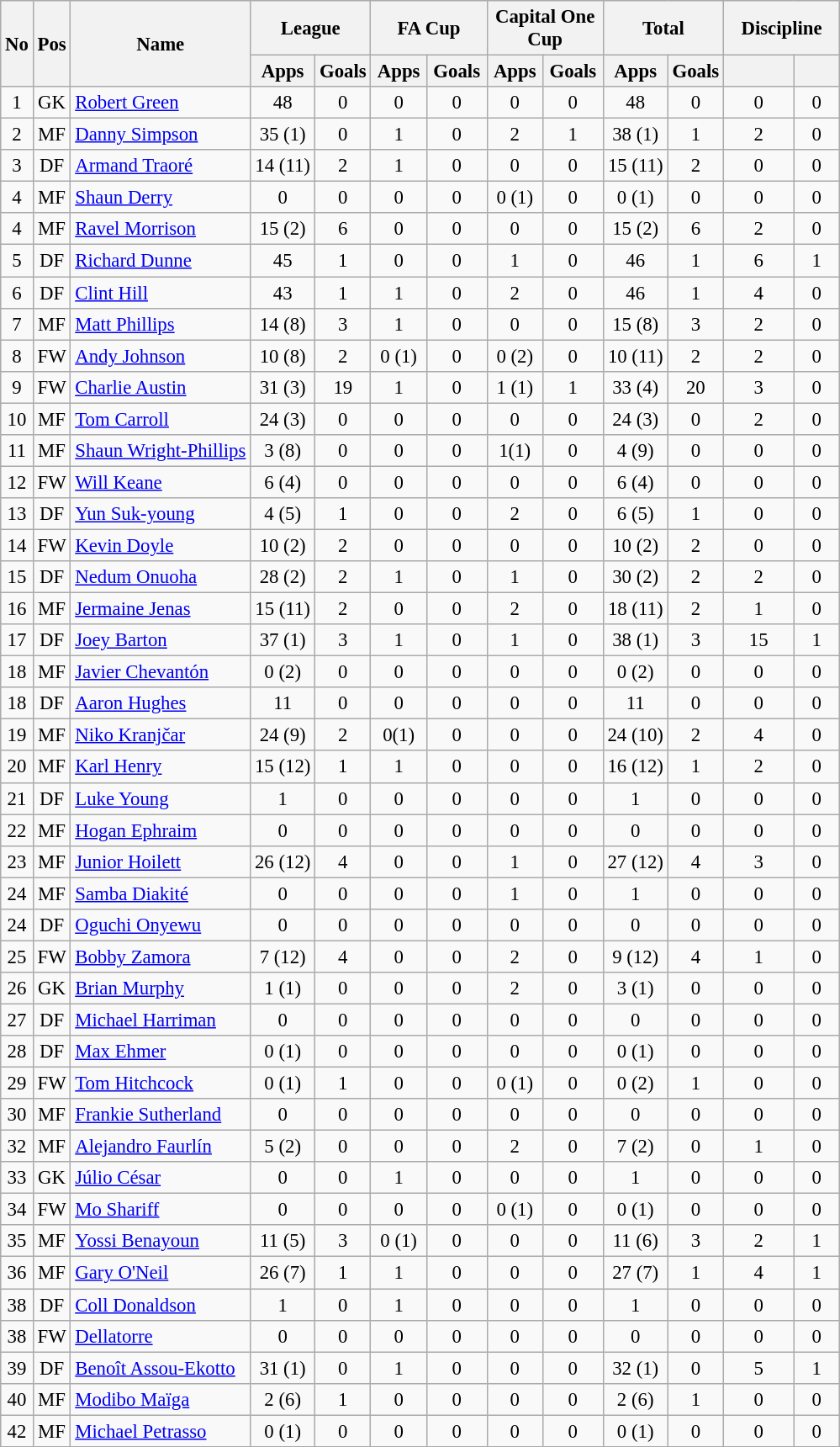<table class="wikitable" style="font-size: 95%; text-align: center;">
<tr>
<th rowspan="2">No</th>
<th rowspan="2">Pos</th>
<th rowspan="2">Name</th>
<th colspan="2" width="85">League</th>
<th colspan="2" width="85">FA Cup</th>
<th colspan="2" width="85">Capital One Cup</th>
<th colspan="2" width="85">Total</th>
<th colspan="2" width="85">Discipline</th>
</tr>
<tr>
<th>Apps</th>
<th>Goals</th>
<th>Apps</th>
<th>Goals</th>
<th>Apps</th>
<th>Goals</th>
<th>Apps</th>
<th>Goals</th>
<th></th>
<th></th>
</tr>
<tr>
<td>1</td>
<td>GK</td>
<td align=left> <a href='#'>Robert Green</a></td>
<td>48</td>
<td>0</td>
<td>0</td>
<td>0</td>
<td>0</td>
<td>0</td>
<td>48</td>
<td>0</td>
<td>0</td>
<td>0</td>
</tr>
<tr>
<td>2</td>
<td>MF</td>
<td align=left> <a href='#'>Danny Simpson</a></td>
<td>35 (1)</td>
<td>0</td>
<td>1</td>
<td>0</td>
<td>2</td>
<td>1</td>
<td>38 (1)</td>
<td>1</td>
<td>2</td>
<td>0</td>
</tr>
<tr>
<td>3</td>
<td>DF</td>
<td align=left> <a href='#'>Armand Traoré</a></td>
<td>14 (11)</td>
<td>2</td>
<td>1</td>
<td>0</td>
<td>0</td>
<td>0</td>
<td>15 (11)</td>
<td>2</td>
<td>0</td>
<td>0</td>
</tr>
<tr>
<td>4</td>
<td>MF</td>
<td align=left> <a href='#'>Shaun Derry</a></td>
<td>0</td>
<td>0</td>
<td>0</td>
<td>0</td>
<td>0 (1)</td>
<td>0</td>
<td>0 (1)</td>
<td>0</td>
<td>0</td>
<td>0</td>
</tr>
<tr>
<td>4</td>
<td>MF</td>
<td align=left> <a href='#'>Ravel Morrison</a></td>
<td>15 (2)</td>
<td>6</td>
<td>0</td>
<td>0</td>
<td>0</td>
<td>0</td>
<td>15 (2)</td>
<td>6</td>
<td>2</td>
<td>0</td>
</tr>
<tr>
<td>5</td>
<td>DF</td>
<td align=left> <a href='#'>Richard Dunne</a></td>
<td>45</td>
<td>1</td>
<td>0</td>
<td>0</td>
<td>1</td>
<td>0</td>
<td>46</td>
<td>1</td>
<td>6</td>
<td>1</td>
</tr>
<tr>
<td>6</td>
<td>DF</td>
<td align=left> <a href='#'>Clint Hill</a></td>
<td>43</td>
<td>1</td>
<td>1</td>
<td>0</td>
<td>2</td>
<td>0</td>
<td>46</td>
<td>1</td>
<td>4</td>
<td>0</td>
</tr>
<tr>
<td>7</td>
<td>MF</td>
<td align=left> <a href='#'>Matt Phillips</a></td>
<td>14 (8)</td>
<td>3</td>
<td>1</td>
<td>0</td>
<td>0</td>
<td>0</td>
<td>15 (8)</td>
<td>3</td>
<td>2</td>
<td>0</td>
</tr>
<tr>
<td>8</td>
<td>FW</td>
<td align=left> <a href='#'>Andy Johnson</a></td>
<td>10 (8)</td>
<td>2</td>
<td>0 (1)</td>
<td>0</td>
<td>0 (2)</td>
<td>0</td>
<td>10 (11)</td>
<td>2</td>
<td>2</td>
<td>0</td>
</tr>
<tr>
<td>9</td>
<td>FW</td>
<td align=left> <a href='#'>Charlie Austin</a></td>
<td>31 (3)</td>
<td>19</td>
<td>1</td>
<td>0</td>
<td>1 (1)</td>
<td>1</td>
<td>33 (4)</td>
<td>20</td>
<td>3</td>
<td>0</td>
</tr>
<tr>
<td>10</td>
<td>MF</td>
<td align=left> <a href='#'>Tom Carroll</a></td>
<td>24 (3)</td>
<td>0</td>
<td>0</td>
<td>0</td>
<td>0</td>
<td>0</td>
<td>24 (3)</td>
<td>0</td>
<td>2</td>
<td>0</td>
</tr>
<tr>
<td>11</td>
<td>MF</td>
<td align=left> <a href='#'>Shaun Wright-Phillips</a></td>
<td>3 (8)</td>
<td>0</td>
<td>0</td>
<td>0</td>
<td>1(1)</td>
<td>0</td>
<td>4 (9)</td>
<td>0</td>
<td>0</td>
<td>0</td>
</tr>
<tr>
<td>12</td>
<td>FW</td>
<td align=left> <a href='#'>Will Keane</a></td>
<td>6 (4)</td>
<td>0</td>
<td>0</td>
<td>0</td>
<td>0</td>
<td>0</td>
<td>6 (4)</td>
<td>0</td>
<td>0</td>
<td>0</td>
</tr>
<tr>
<td>13</td>
<td>DF</td>
<td align=left> <a href='#'>Yun Suk-young</a></td>
<td>4 (5)</td>
<td>1</td>
<td>0</td>
<td>0</td>
<td>2</td>
<td>0</td>
<td>6 (5)</td>
<td>1</td>
<td>0</td>
<td>0</td>
</tr>
<tr>
<td>14</td>
<td>FW</td>
<td align=left> <a href='#'>Kevin Doyle</a></td>
<td>10 (2)</td>
<td>2</td>
<td>0</td>
<td>0</td>
<td>0</td>
<td>0</td>
<td>10 (2)</td>
<td>2</td>
<td>0</td>
<td>0</td>
</tr>
<tr>
<td>15</td>
<td>DF</td>
<td align=left> <a href='#'>Nedum Onuoha</a></td>
<td>28 (2)</td>
<td>2</td>
<td>1</td>
<td>0</td>
<td>1</td>
<td>0</td>
<td>30 (2)</td>
<td>2</td>
<td>2</td>
<td>0</td>
</tr>
<tr>
<td>16</td>
<td>MF</td>
<td align=left> <a href='#'>Jermaine Jenas</a></td>
<td>15 (11)</td>
<td>2</td>
<td>0</td>
<td>0</td>
<td>2</td>
<td>0</td>
<td>18 (11)</td>
<td>2</td>
<td>1</td>
<td>0</td>
</tr>
<tr>
<td>17</td>
<td>DF</td>
<td align=left> <a href='#'>Joey Barton</a></td>
<td>37 (1)</td>
<td>3</td>
<td>1</td>
<td>0</td>
<td>1</td>
<td>0</td>
<td>38 (1)</td>
<td>3</td>
<td>15</td>
<td>1</td>
</tr>
<tr>
<td>18</td>
<td>MF</td>
<td align=left> <a href='#'>Javier Chevantón</a></td>
<td>0 (2)</td>
<td>0</td>
<td>0</td>
<td>0</td>
<td>0</td>
<td>0</td>
<td>0 (2)</td>
<td>0</td>
<td>0</td>
<td>0</td>
</tr>
<tr>
<td>18</td>
<td>DF</td>
<td align=left> <a href='#'>Aaron Hughes</a></td>
<td>11</td>
<td>0</td>
<td>0</td>
<td>0</td>
<td>0</td>
<td>0</td>
<td>11</td>
<td>0</td>
<td>0</td>
<td>0</td>
</tr>
<tr>
<td>19</td>
<td>MF</td>
<td align=left> <a href='#'>Niko Kranjčar</a></td>
<td>24 (9)</td>
<td>2</td>
<td>0(1)</td>
<td>0</td>
<td>0</td>
<td>0</td>
<td>24 (10)</td>
<td>2</td>
<td>4</td>
<td>0</td>
</tr>
<tr>
<td>20</td>
<td>MF</td>
<td align=left> <a href='#'>Karl Henry</a></td>
<td>15 (12)</td>
<td>1</td>
<td>1</td>
<td>0</td>
<td>0</td>
<td>0</td>
<td>16 (12)</td>
<td>1</td>
<td>2</td>
<td>0</td>
</tr>
<tr>
<td>21</td>
<td>DF</td>
<td align=left> <a href='#'>Luke Young</a></td>
<td>1</td>
<td>0</td>
<td>0</td>
<td>0</td>
<td>0</td>
<td>0</td>
<td>1</td>
<td>0</td>
<td>0</td>
<td>0</td>
</tr>
<tr>
<td>22</td>
<td>MF</td>
<td align=left> <a href='#'>Hogan Ephraim</a></td>
<td>0</td>
<td>0</td>
<td>0</td>
<td>0</td>
<td>0</td>
<td>0</td>
<td>0</td>
<td>0</td>
<td>0</td>
<td>0</td>
</tr>
<tr>
<td>23</td>
<td>MF</td>
<td align=left> <a href='#'>Junior Hoilett</a></td>
<td>26 (12)</td>
<td>4</td>
<td>0</td>
<td>0</td>
<td>1</td>
<td>0</td>
<td>27 (12)</td>
<td>4</td>
<td>3</td>
<td>0</td>
</tr>
<tr>
<td>24</td>
<td>MF</td>
<td align=left> <a href='#'>Samba Diakité</a></td>
<td>0</td>
<td>0</td>
<td>0</td>
<td>0</td>
<td>1</td>
<td>0</td>
<td>1</td>
<td>0</td>
<td>0</td>
<td>0</td>
</tr>
<tr>
<td>24</td>
<td>DF</td>
<td align=left> <a href='#'>Oguchi Onyewu</a></td>
<td>0</td>
<td>0</td>
<td>0</td>
<td>0</td>
<td>0</td>
<td>0</td>
<td>0</td>
<td>0</td>
<td>0</td>
<td>0</td>
</tr>
<tr>
<td>25</td>
<td>FW</td>
<td align=left> <a href='#'>Bobby Zamora</a></td>
<td>7 (12)</td>
<td>4</td>
<td>0</td>
<td>0</td>
<td>2</td>
<td>0</td>
<td>9 (12)</td>
<td>4</td>
<td>1</td>
<td>0</td>
</tr>
<tr>
<td>26</td>
<td>GK</td>
<td align=left> <a href='#'>Brian Murphy</a></td>
<td>1 (1)</td>
<td>0</td>
<td>0</td>
<td>0</td>
<td>2</td>
<td>0</td>
<td>3 (1)</td>
<td>0</td>
<td>0</td>
<td>0</td>
</tr>
<tr>
<td>27</td>
<td>DF</td>
<td align=left> <a href='#'>Michael Harriman</a></td>
<td>0</td>
<td>0</td>
<td>0</td>
<td>0</td>
<td>0</td>
<td>0</td>
<td>0</td>
<td>0</td>
<td>0</td>
<td>0</td>
</tr>
<tr>
<td>28</td>
<td>DF</td>
<td align=left> <a href='#'>Max Ehmer</a></td>
<td>0 (1)</td>
<td>0</td>
<td>0</td>
<td>0</td>
<td>0</td>
<td>0</td>
<td>0 (1)</td>
<td>0</td>
<td>0</td>
<td>0</td>
</tr>
<tr>
<td>29</td>
<td>FW</td>
<td align=left> <a href='#'>Tom Hitchcock</a></td>
<td>0 (1)</td>
<td>1</td>
<td>0</td>
<td>0</td>
<td>0 (1)</td>
<td>0</td>
<td>0 (2)</td>
<td>1</td>
<td>0</td>
<td>0</td>
</tr>
<tr>
<td>30</td>
<td>MF</td>
<td align=left> <a href='#'>Frankie Sutherland</a></td>
<td>0</td>
<td>0</td>
<td>0</td>
<td>0</td>
<td>0</td>
<td>0</td>
<td>0</td>
<td>0</td>
<td>0</td>
<td>0</td>
</tr>
<tr>
<td>32</td>
<td>MF</td>
<td align=left> <a href='#'>Alejandro Faurlín</a></td>
<td>5 (2)</td>
<td>0</td>
<td>0</td>
<td>0</td>
<td>2</td>
<td>0</td>
<td>7 (2)</td>
<td>0</td>
<td>1</td>
<td>0</td>
</tr>
<tr>
<td>33</td>
<td>GK</td>
<td align=left> <a href='#'>Júlio César</a></td>
<td>0</td>
<td>0</td>
<td>1</td>
<td>0</td>
<td>0</td>
<td>0</td>
<td>1</td>
<td>0</td>
<td>0</td>
<td>0</td>
</tr>
<tr>
<td>34</td>
<td>FW</td>
<td align=left> <a href='#'>Mo Shariff</a></td>
<td>0</td>
<td>0</td>
<td>0</td>
<td>0</td>
<td>0 (1)</td>
<td>0</td>
<td>0 (1)</td>
<td>0</td>
<td>0</td>
<td>0</td>
</tr>
<tr>
<td>35</td>
<td>MF</td>
<td align=left> <a href='#'>Yossi Benayoun</a></td>
<td>11 (5)</td>
<td>3</td>
<td>0 (1)</td>
<td>0</td>
<td>0</td>
<td>0</td>
<td>11 (6)</td>
<td>3</td>
<td>2</td>
<td>1</td>
</tr>
<tr>
<td>36</td>
<td>MF</td>
<td align=left> <a href='#'>Gary O'Neil</a></td>
<td>26 (7)</td>
<td>1</td>
<td>1</td>
<td>0</td>
<td>0</td>
<td>0</td>
<td>27 (7)</td>
<td>1</td>
<td>4</td>
<td>1</td>
</tr>
<tr>
<td>38</td>
<td>DF</td>
<td align=left> <a href='#'>Coll Donaldson</a></td>
<td>1</td>
<td>0</td>
<td>1</td>
<td>0</td>
<td>0</td>
<td>0</td>
<td>1</td>
<td>0</td>
<td>0</td>
<td>0</td>
</tr>
<tr>
<td>38</td>
<td>FW</td>
<td align=left> <a href='#'>Dellatorre</a></td>
<td>0</td>
<td>0</td>
<td>0</td>
<td>0</td>
<td>0</td>
<td>0</td>
<td>0</td>
<td>0</td>
<td>0</td>
<td>0</td>
</tr>
<tr>
<td>39</td>
<td>DF</td>
<td align=left> <a href='#'>Benoît Assou-Ekotto</a></td>
<td>31 (1)</td>
<td>0</td>
<td>1</td>
<td>0</td>
<td>0</td>
<td>0</td>
<td>32 (1)</td>
<td>0</td>
<td>5</td>
<td>1</td>
</tr>
<tr>
<td>40</td>
<td>MF</td>
<td align=left> <a href='#'>Modibo Maïga</a></td>
<td>2 (6)</td>
<td>1</td>
<td>0</td>
<td>0</td>
<td>0</td>
<td>0</td>
<td>2 (6)</td>
<td>1</td>
<td>0</td>
<td>0</td>
</tr>
<tr>
<td>42</td>
<td>MF</td>
<td align=left> <a href='#'>Michael Petrasso</a></td>
<td>0 (1)</td>
<td>0</td>
<td>0</td>
<td>0</td>
<td>0</td>
<td>0</td>
<td>0 (1)</td>
<td>0</td>
<td>0</td>
<td>0</td>
</tr>
</table>
